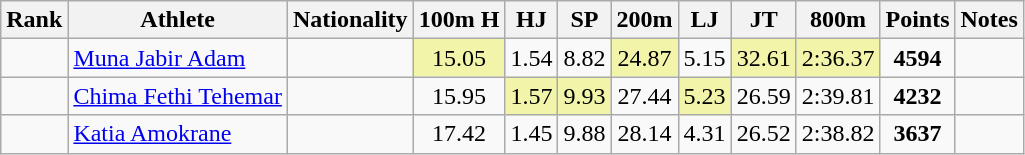<table class="wikitable sortable" style=" text-align:center;">
<tr>
<th>Rank</th>
<th>Athlete</th>
<th>Nationality</th>
<th>100m H</th>
<th>HJ</th>
<th>SP</th>
<th>200m</th>
<th>LJ</th>
<th>JT</th>
<th>800m</th>
<th>Points</th>
<th>Notes</th>
</tr>
<tr>
<td></td>
<td align=left><a href='#'>Muna Jabir Adam</a></td>
<td align=left></td>
<td bgcolor=#F2F5A9>15.05</td>
<td>1.54</td>
<td>8.82</td>
<td bgcolor=#F2F5A9>24.87</td>
<td>5.15</td>
<td bgcolor=#F2F5A9>32.61</td>
<td bgcolor=#F2F5A9>2:36.37</td>
<td><strong>4594</strong></td>
<td></td>
</tr>
<tr>
<td></td>
<td align=left><a href='#'>Chima Fethi Tehemar</a></td>
<td align=left></td>
<td>15.95</td>
<td bgcolor=#F2F5A9>1.57</td>
<td bgcolor=#F2F5A9>9.93</td>
<td>27.44</td>
<td bgcolor=#F2F5A9>5.23</td>
<td>26.59</td>
<td>2:39.81</td>
<td><strong>4232</strong></td>
<td></td>
</tr>
<tr>
<td></td>
<td align=left><a href='#'>Katia Amokrane</a></td>
<td align=left></td>
<td>17.42</td>
<td>1.45</td>
<td>9.88</td>
<td>28.14</td>
<td>4.31</td>
<td>26.52</td>
<td>2:38.82</td>
<td><strong>3637</strong></td>
<td></td>
</tr>
</table>
